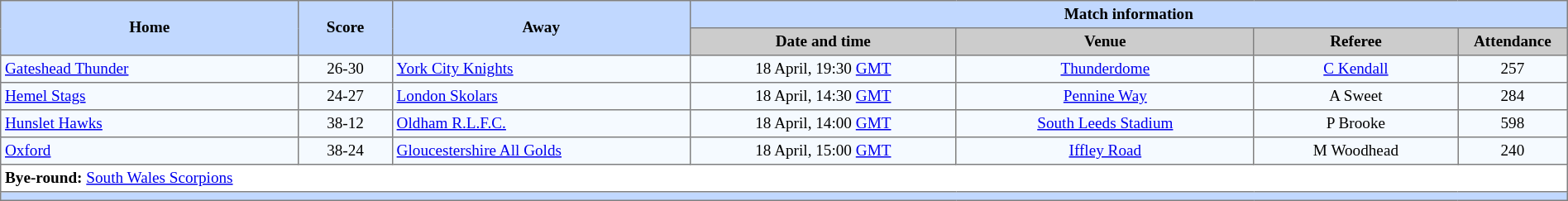<table border=1 style="border-collapse:collapse; font-size:80%; text-align:center;" cellpadding=3 cellspacing=0 width=100%>
<tr bgcolor=#C1D8FF>
<th rowspan=2 width=19%>Home</th>
<th rowspan=2 width=6%>Score</th>
<th rowspan=2 width=19%>Away</th>
<th colspan=6>Match information</th>
</tr>
<tr bgcolor=#CCCCCC>
<th width=17%>Date and time</th>
<th width=19%>Venue</th>
<th width=13%>Referee</th>
<th width=7%>Attendance</th>
</tr>
<tr bgcolor=#F5FAFF>
<td align=left> <a href='#'>Gateshead Thunder</a></td>
<td>26-30</td>
<td align=left> <a href='#'>York City Knights</a></td>
<td>18 April, 19:30 <a href='#'>GMT</a></td>
<td><a href='#'>Thunderdome</a></td>
<td><a href='#'>C Kendall</a></td>
<td>257</td>
</tr>
<tr bgcolor=#F5FAFF>
<td align=left> <a href='#'>Hemel Stags</a></td>
<td>24-27</td>
<td align=left> <a href='#'>London Skolars</a></td>
<td>18 April, 14:30 <a href='#'>GMT</a></td>
<td><a href='#'>Pennine Way</a></td>
<td>A Sweet</td>
<td>284</td>
</tr>
<tr bgcolor=#F5FAFF>
<td align=left> <a href='#'>Hunslet Hawks</a></td>
<td>38-12</td>
<td align=left> <a href='#'>Oldham R.L.F.C.</a></td>
<td>18 April, 14:00 <a href='#'>GMT</a></td>
<td><a href='#'>South Leeds Stadium</a></td>
<td>P Brooke</td>
<td>598</td>
</tr>
<tr bgcolor=#F5FAFF>
<td align=left> <a href='#'>Oxford</a></td>
<td>38-24</td>
<td align=left> <a href='#'>Gloucestershire All Golds</a></td>
<td>18 April, 15:00 <a href='#'>GMT</a></td>
<td><a href='#'>Iffley Road</a></td>
<td>M Woodhead</td>
<td>240</td>
</tr>
<tr>
<td colspan="7" align="left"><strong>Bye-round:</strong>  <a href='#'>South Wales Scorpions</a></td>
</tr>
<tr bgcolor=#C1D8FF>
<th colspan=12></th>
</tr>
</table>
